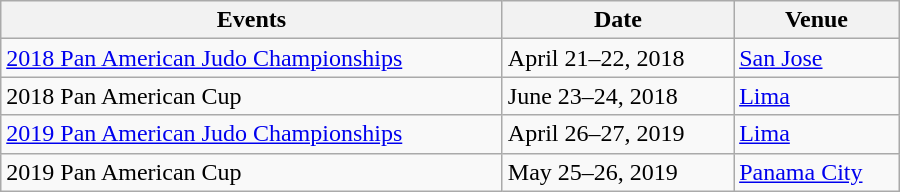<table class="wikitable" width=600>
<tr>
<th>Events</th>
<th>Date</th>
<th>Venue</th>
</tr>
<tr>
<td><a href='#'>2018 Pan American Judo Championships</a></td>
<td>April 21–22, 2018</td>
<td> <a href='#'>San Jose</a></td>
</tr>
<tr>
<td>2018 Pan American Cup</td>
<td>June 23–24, 2018</td>
<td> <a href='#'>Lima</a></td>
</tr>
<tr>
<td><a href='#'>2019 Pan American Judo Championships</a></td>
<td>April 26–27, 2019</td>
<td> <a href='#'>Lima</a></td>
</tr>
<tr>
<td>2019 Pan American Cup</td>
<td>May 25–26, 2019</td>
<td> <a href='#'>Panama City</a></td>
</tr>
</table>
